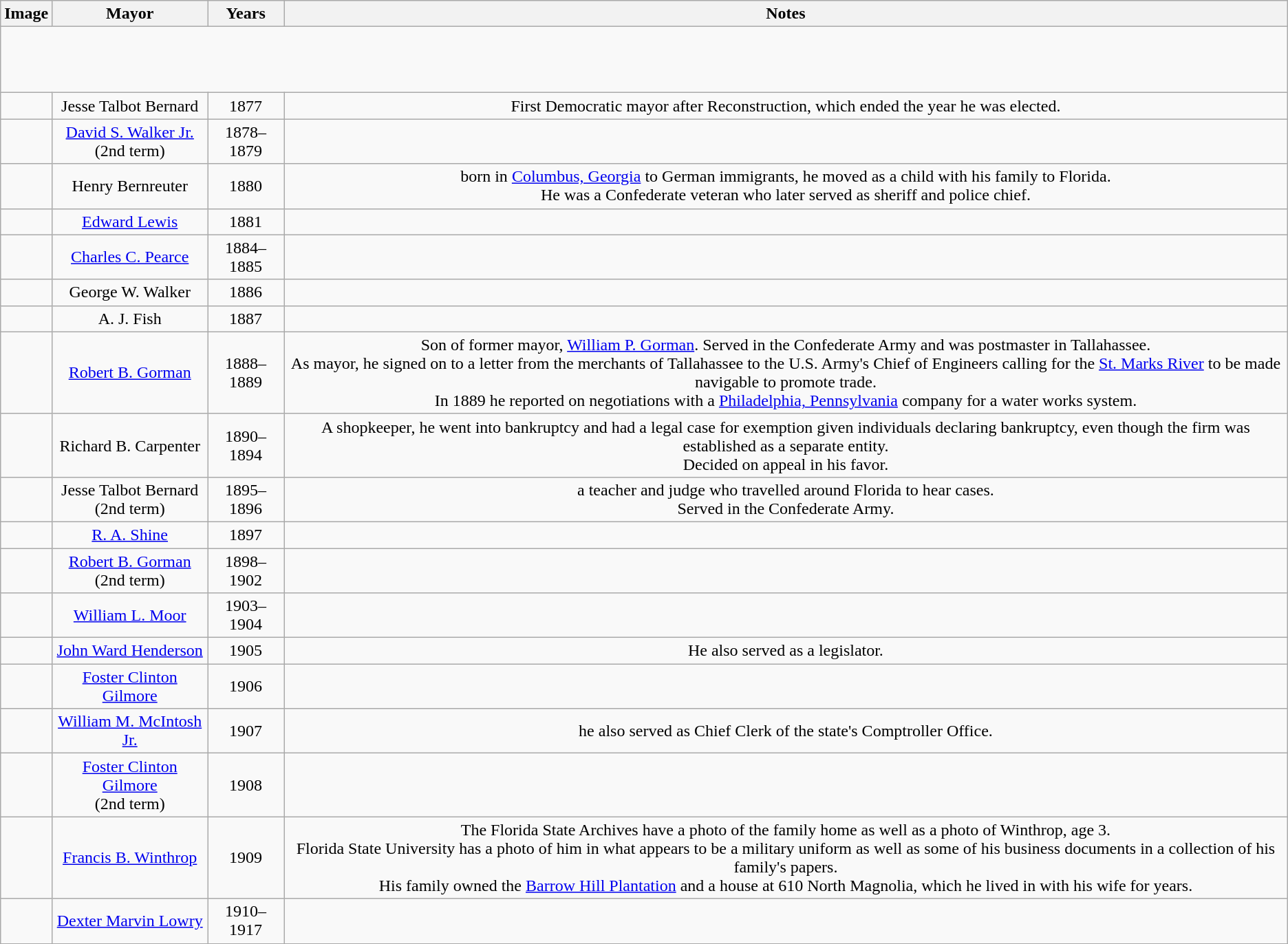<table class="wikitable" style="text-align:center">
<tr>
<th>Image</th>
<th>Mayor</th>
<th>Years</th>
<th>Notes</th>
</tr>
<tr style="height:4em">
</tr>
<tr>
<td></td>
<td>Jesse Talbot Bernard</td>
<td>1877</td>
<td>First Democratic mayor after Reconstruction, which ended the year he was elected. </td>
</tr>
<tr>
<td></td>
<td><a href='#'>David S. Walker Jr.</a><br> (2nd term)</td>
<td>1878–1879</td>
<td></td>
</tr>
<tr>
<td></td>
<td>Henry Bernreuter</td>
<td>1880</td>
<td>born in <a href='#'>Columbus, Georgia</a> to German immigrants, he moved as a child with his family to Florida.<br> He was a Confederate veteran who later served as sheriff and police chief.</td>
</tr>
<tr>
<td></td>
<td><a href='#'>Edward Lewis</a></td>
<td>1881</td>
<td></td>
</tr>
<tr>
<td></td>
<td><a href='#'>Charles C. Pearce</a></td>
<td>1884–1885</td>
<td></td>
</tr>
<tr>
<td></td>
<td>George W. Walker</td>
<td>1886</td>
<td></td>
</tr>
<tr>
<td></td>
<td>A. J. Fish</td>
<td>1887</td>
<td></td>
</tr>
<tr>
<td></td>
<td><a href='#'>Robert B. Gorman</a></td>
<td>1888–1889</td>
<td>Son of former mayor, <a href='#'>William P. Gorman</a>. Served in the Confederate Army and was postmaster in Tallahassee.<br> As mayor, he signed on to a letter from the merchants of Tallahassee to the U.S. Army's Chief of Engineers calling for the <a href='#'>St. Marks River</a> to be made navigable to promote trade.<br> In 1889 he reported on negotiations with a <a href='#'>Philadelphia, Pennsylvania</a> company for a water works system.</td>
</tr>
<tr>
<td></td>
<td>Richard B. Carpenter</td>
<td>1890–1894</td>
<td>A shopkeeper, he went into bankruptcy and had a legal case for exemption given individuals declaring bankruptcy, even though the firm was established as a separate entity.<br> Decided on appeal in his favor.</td>
</tr>
<tr>
<td></td>
<td>Jesse Talbot Bernard<br> (2nd term)</td>
<td>1895–1896</td>
<td>a teacher and judge who travelled around Florida to hear cases.<br> Served in the Confederate Army.</td>
</tr>
<tr>
<td></td>
<td><a href='#'>R. A. Shine</a></td>
<td>1897</td>
<td></td>
</tr>
<tr>
<td></td>
<td><a href='#'>Robert B. Gorman</a><br> (2nd term)</td>
<td>1898–1902</td>
<td></td>
</tr>
<tr>
<td></td>
<td><a href='#'>William L. Moor</a></td>
<td>1903–1904</td>
<td></td>
</tr>
<tr>
<td></td>
<td><a href='#'>John Ward Henderson</a></td>
<td>1905</td>
<td> He also served as a legislator.</td>
</tr>
<tr>
<td></td>
<td><a href='#'>Foster Clinton Gilmore</a></td>
<td>1906</td>
<td></td>
</tr>
<tr>
<td></td>
<td><a href='#'>William M. McIntosh Jr.</a></td>
<td>1907</td>
<td>he also served as Chief Clerk of the state's Comptroller Office.</td>
</tr>
<tr>
<td></td>
<td><a href='#'>Foster Clinton Gilmore</a><br> (2nd term)</td>
<td>1908</td>
<td></td>
</tr>
<tr>
<td></td>
<td><a href='#'>Francis B. Winthrop</a></td>
<td>1909</td>
<td>The Florida State Archives have a photo of the family home as well as a photo of Winthrop, age 3.<br> Florida State University has a photo of him in what appears to be a military uniform  as well as some of his business documents in a collection of his family's papers.<br> His family owned the <a href='#'>Barrow Hill Plantation</a> and a house at 610 North Magnolia, which he lived in with his wife for years.</td>
</tr>
<tr>
<td></td>
<td><a href='#'>Dexter Marvin Lowry</a></td>
<td>1910–1917</td>
<td></td>
</tr>
<tr>
</tr>
</table>
